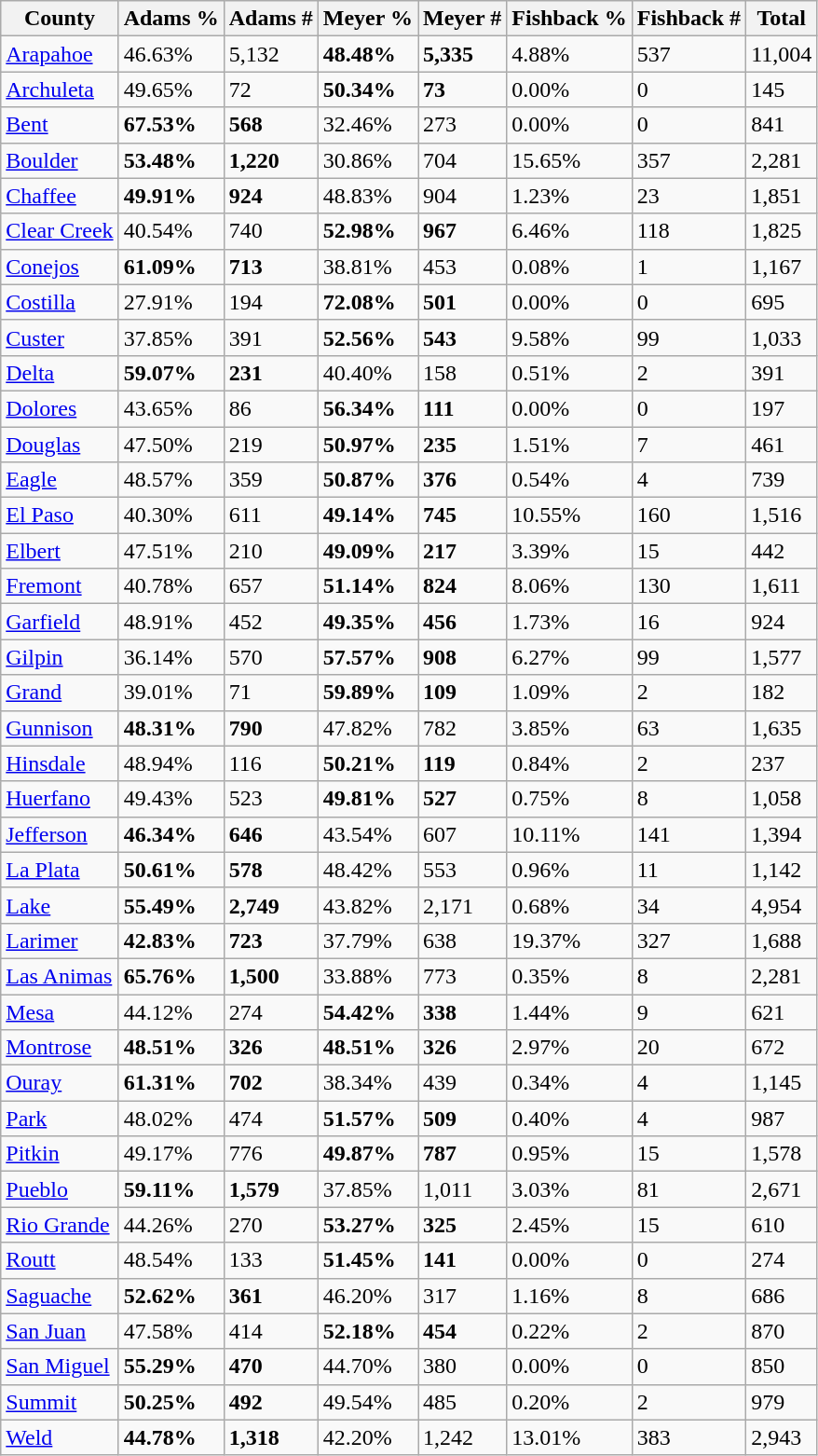<table class="wikitable sortable">
<tr>
<th>County</th>
<th>Adams %</th>
<th>Adams #</th>
<th>Meyer %</th>
<th>Meyer #</th>
<th>Fishback %</th>
<th>Fishback #</th>
<th>Total</th>
</tr>
<tr>
<td><a href='#'>Arapahoe</a></td>
<td>46.63%</td>
<td>5,132</td>
<td><strong>48.48%</strong></td>
<td><strong>5,335</strong></td>
<td>4.88%</td>
<td>537</td>
<td>11,004</td>
</tr>
<tr>
<td><a href='#'>Archuleta</a></td>
<td>49.65%</td>
<td>72</td>
<td><strong>50.34%</strong></td>
<td><strong>73</strong></td>
<td>0.00%</td>
<td>0</td>
<td>145</td>
</tr>
<tr>
<td><a href='#'>Bent</a></td>
<td><strong>67.53%</strong></td>
<td><strong>568</strong></td>
<td>32.46%</td>
<td>273</td>
<td>0.00%</td>
<td>0</td>
<td>841</td>
</tr>
<tr>
<td><a href='#'>Boulder</a></td>
<td><strong>53.48%</strong></td>
<td><strong>1,220</strong></td>
<td>30.86%</td>
<td>704</td>
<td>15.65%</td>
<td>357</td>
<td>2,281</td>
</tr>
<tr>
<td><a href='#'>Chaffee</a></td>
<td><strong>49.91%</strong></td>
<td><strong>924</strong></td>
<td>48.83%</td>
<td>904</td>
<td>1.23%</td>
<td>23</td>
<td>1,851</td>
</tr>
<tr>
<td><a href='#'>Clear Creek</a></td>
<td>40.54%</td>
<td>740</td>
<td><strong>52.98%</strong></td>
<td><strong>967</strong></td>
<td>6.46%</td>
<td>118</td>
<td>1,825</td>
</tr>
<tr>
<td><a href='#'>Conejos</a></td>
<td><strong>61.09%</strong></td>
<td><strong>713</strong></td>
<td>38.81%</td>
<td>453</td>
<td>0.08%</td>
<td>1</td>
<td>1,167</td>
</tr>
<tr>
<td><a href='#'>Costilla</a></td>
<td>27.91%</td>
<td>194</td>
<td><strong>72.08%</strong></td>
<td><strong>501</strong></td>
<td>0.00%</td>
<td>0</td>
<td>695</td>
</tr>
<tr>
<td><a href='#'>Custer</a></td>
<td>37.85%</td>
<td>391</td>
<td><strong>52.56%</strong></td>
<td><strong>543</strong></td>
<td>9.58%</td>
<td>99</td>
<td>1,033</td>
</tr>
<tr>
<td><a href='#'>Delta</a></td>
<td><strong>59.07%</strong></td>
<td><strong>231</strong></td>
<td>40.40%</td>
<td>158</td>
<td>0.51%</td>
<td>2</td>
<td>391</td>
</tr>
<tr>
<td><a href='#'>Dolores</a></td>
<td>43.65%</td>
<td>86</td>
<td><strong>56.34%</strong></td>
<td><strong>111</strong></td>
<td>0.00%</td>
<td>0</td>
<td>197</td>
</tr>
<tr>
<td><a href='#'>Douglas</a></td>
<td>47.50%</td>
<td>219</td>
<td><strong>50.97%</strong></td>
<td><strong>235</strong></td>
<td>1.51%</td>
<td>7</td>
<td>461</td>
</tr>
<tr>
<td><a href='#'>Eagle</a></td>
<td>48.57%</td>
<td>359</td>
<td><strong>50.87%</strong></td>
<td><strong>376</strong></td>
<td>0.54%</td>
<td>4</td>
<td>739</td>
</tr>
<tr>
<td><a href='#'>El Paso</a></td>
<td>40.30%</td>
<td>611</td>
<td><strong>49.14%</strong></td>
<td><strong>745</strong></td>
<td>10.55%</td>
<td>160</td>
<td>1,516</td>
</tr>
<tr>
<td><a href='#'>Elbert</a></td>
<td>47.51%</td>
<td>210</td>
<td><strong>49.09%</strong></td>
<td><strong>217</strong></td>
<td>3.39%</td>
<td>15</td>
<td>442</td>
</tr>
<tr>
<td><a href='#'>Fremont</a></td>
<td>40.78%</td>
<td>657</td>
<td><strong>51.14%</strong></td>
<td><strong>824</strong></td>
<td>8.06%</td>
<td>130</td>
<td>1,611</td>
</tr>
<tr>
<td><a href='#'>Garfield</a></td>
<td>48.91%</td>
<td>452</td>
<td><strong>49.35%</strong></td>
<td><strong>456</strong></td>
<td>1.73%</td>
<td>16</td>
<td>924</td>
</tr>
<tr>
<td><a href='#'>Gilpin</a></td>
<td>36.14%</td>
<td>570</td>
<td><strong>57.57%</strong></td>
<td><strong>908</strong></td>
<td>6.27%</td>
<td>99</td>
<td>1,577</td>
</tr>
<tr>
<td><a href='#'>Grand</a></td>
<td>39.01%</td>
<td>71</td>
<td><strong>59.89%</strong></td>
<td><strong>109</strong></td>
<td>1.09%</td>
<td>2</td>
<td>182</td>
</tr>
<tr>
<td><a href='#'>Gunnison</a></td>
<td><strong>48.31%</strong></td>
<td><strong>790</strong></td>
<td>47.82%</td>
<td>782</td>
<td>3.85%</td>
<td>63</td>
<td>1,635</td>
</tr>
<tr>
<td><a href='#'>Hinsdale</a></td>
<td>48.94%</td>
<td>116</td>
<td><strong>50.21%</strong></td>
<td><strong>119</strong></td>
<td>0.84%</td>
<td>2</td>
<td>237</td>
</tr>
<tr>
<td><a href='#'>Huerfano</a></td>
<td>49.43%</td>
<td>523</td>
<td><strong>49.81%</strong></td>
<td><strong>527</strong></td>
<td>0.75%</td>
<td>8</td>
<td>1,058</td>
</tr>
<tr>
<td><a href='#'>Jefferson</a></td>
<td><strong>46.34%</strong></td>
<td><strong>646</strong></td>
<td>43.54%</td>
<td>607</td>
<td>10.11%</td>
<td>141</td>
<td>1,394</td>
</tr>
<tr>
<td><a href='#'>La Plata</a></td>
<td><strong>50.61%</strong></td>
<td><strong>578</strong></td>
<td>48.42%</td>
<td>553</td>
<td>0.96%</td>
<td>11</td>
<td>1,142</td>
</tr>
<tr>
<td><a href='#'>Lake</a></td>
<td><strong>55.49%</strong></td>
<td><strong>2,749</strong></td>
<td>43.82%</td>
<td>2,171</td>
<td>0.68%</td>
<td>34</td>
<td>4,954</td>
</tr>
<tr>
<td><a href='#'>Larimer</a></td>
<td><strong>42.83%</strong></td>
<td><strong>723</strong></td>
<td>37.79%</td>
<td>638</td>
<td>19.37%</td>
<td>327</td>
<td>1,688</td>
</tr>
<tr>
<td><a href='#'>Las Animas</a></td>
<td><strong>65.76%</strong></td>
<td><strong>1,500</strong></td>
<td>33.88%</td>
<td>773</td>
<td>0.35%</td>
<td>8</td>
<td>2,281</td>
</tr>
<tr>
<td><a href='#'>Mesa</a></td>
<td>44.12%</td>
<td>274</td>
<td><strong>54.42%</strong></td>
<td><strong>338</strong></td>
<td>1.44%</td>
<td>9</td>
<td>621</td>
</tr>
<tr>
<td><a href='#'>Montrose</a></td>
<td><strong>48.51%</strong></td>
<td><strong>326</strong></td>
<td><strong>48.51%</strong></td>
<td><strong>326</strong></td>
<td>2.97%</td>
<td>20</td>
<td>672</td>
</tr>
<tr>
<td><a href='#'>Ouray</a></td>
<td><strong>61.31%</strong></td>
<td><strong>702</strong></td>
<td>38.34%</td>
<td>439</td>
<td>0.34%</td>
<td>4</td>
<td>1,145</td>
</tr>
<tr>
<td><a href='#'>Park</a></td>
<td>48.02%</td>
<td>474</td>
<td><strong>51.57%</strong></td>
<td><strong>509</strong></td>
<td>0.40%</td>
<td>4</td>
<td>987</td>
</tr>
<tr>
<td><a href='#'>Pitkin</a></td>
<td>49.17%</td>
<td>776</td>
<td><strong>49.87%</strong></td>
<td><strong>787</strong></td>
<td>0.95%</td>
<td>15</td>
<td>1,578</td>
</tr>
<tr>
<td><a href='#'>Pueblo</a></td>
<td><strong>59.11%</strong></td>
<td><strong>1,579</strong></td>
<td>37.85%</td>
<td>1,011</td>
<td>3.03%</td>
<td>81</td>
<td>2,671</td>
</tr>
<tr>
<td><a href='#'>Rio Grande</a></td>
<td>44.26%</td>
<td>270</td>
<td><strong>53.27%</strong></td>
<td><strong>325</strong></td>
<td>2.45%</td>
<td>15</td>
<td>610</td>
</tr>
<tr>
<td><a href='#'>Routt</a></td>
<td>48.54%</td>
<td>133</td>
<td><strong>51.45%</strong></td>
<td><strong>141</strong></td>
<td>0.00%</td>
<td>0</td>
<td>274</td>
</tr>
<tr>
<td><a href='#'>Saguache</a></td>
<td><strong>52.62%</strong></td>
<td><strong>361</strong></td>
<td>46.20%</td>
<td>317</td>
<td>1.16%</td>
<td>8</td>
<td>686</td>
</tr>
<tr>
<td><a href='#'>San Juan</a></td>
<td>47.58%</td>
<td>414</td>
<td><strong>52.18%</strong></td>
<td><strong>454</strong></td>
<td>0.22%</td>
<td>2</td>
<td>870</td>
</tr>
<tr>
<td><a href='#'>San Miguel</a></td>
<td><strong>55.29%</strong></td>
<td><strong>470</strong></td>
<td>44.70%</td>
<td>380</td>
<td>0.00%</td>
<td>0</td>
<td>850</td>
</tr>
<tr>
<td><a href='#'>Summit</a></td>
<td><strong>50.25%</strong></td>
<td><strong>492</strong></td>
<td>49.54%</td>
<td>485</td>
<td>0.20%</td>
<td>2</td>
<td>979</td>
</tr>
<tr>
<td><a href='#'>Weld</a></td>
<td><strong>44.78%</strong></td>
<td><strong>1,318</strong></td>
<td>42.20%</td>
<td>1,242</td>
<td>13.01%</td>
<td>383</td>
<td>2,943</td>
</tr>
</table>
